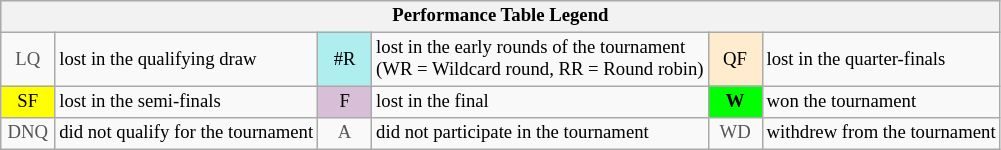<table class="wikitable" style="font-size:78%;">
<tr bgcolor="#efefef">
<th colspan="6">Performance Table Legend</th>
</tr>
<tr>
<td align="center" style="color:#555555;" width="30">LQ</td>
<td>lost in the qualifying draw</td>
<td align="center" style="background:#afeeee;">#R</td>
<td>lost in the early rounds of the tournament<br>(WR = Wildcard round, RR = Round robin)</td>
<td align="center" style="background:#ffebcd;">QF</td>
<td>lost in the quarter-finals</td>
</tr>
<tr>
<td align="center" style="background:yellow;">SF</td>
<td>lost in the semi-finals</td>
<td align="center" style="background:#D8BFD8;">F</td>
<td>lost in the final</td>
<td align="center" style="background:#00ff00;"><strong>W</strong></td>
<td>won the tournament</td>
</tr>
<tr>
<td align="center" style="color:#555555;" width="30">DNQ</td>
<td>did not qualify for the tournament</td>
<td align="center" style="color:#555555;" width="30">A</td>
<td>did not participate in the tournament</td>
<td align="center" style="color:#555555;" width="30">WD</td>
<td>withdrew from the tournament</td>
</tr>
</table>
